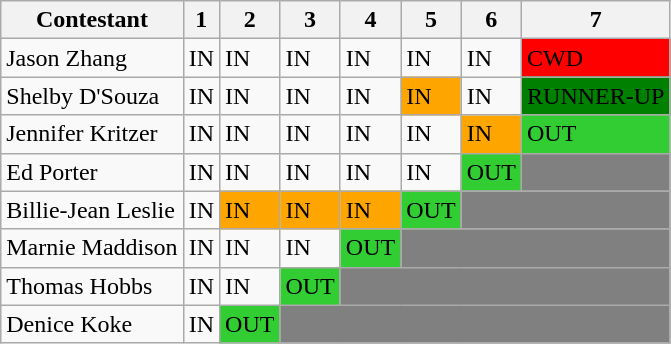<table class="wikitable">
<tr>
<th>Contestant</th>
<th>1</th>
<th>2</th>
<th>3</th>
<th>4</th>
<th>5</th>
<th>6</th>
<th>7</th>
</tr>
<tr>
<td>Jason Zhang</td>
<td>IN</td>
<td>IN</td>
<td>IN</td>
<td>IN</td>
<td>IN</td>
<td>IN</td>
<td style="background:red;">CWD</td>
</tr>
<tr>
<td>Shelby D'Souza</td>
<td>IN</td>
<td>IN</td>
<td>IN</td>
<td>IN</td>
<td style="background-color:orange">IN</td>
<td>IN</td>
<td style="background:green;">RUNNER-UP</td>
</tr>
<tr>
<td>Jennifer Kritzer</td>
<td>IN</td>
<td>IN</td>
<td>IN</td>
<td>IN</td>
<td>IN</td>
<td style="background-color:orange">IN</td>
<td style="background:limegreen;">OUT</td>
</tr>
<tr>
<td>Ed Porter</td>
<td>IN</td>
<td>IN</td>
<td>IN</td>
<td>IN</td>
<td>IN</td>
<td style="background:limegreen;">OUT</td>
<td colspan="1" style="background:gray"></td>
</tr>
<tr>
<td>Billie-Jean Leslie</td>
<td>IN</td>
<td style="background-color:orange">IN</td>
<td style="background-color:orange">IN</td>
<td style="background-color:orange">IN</td>
<td style="background:limegreen;">OUT</td>
<td colspan="2" style="background:gray"></td>
</tr>
<tr>
<td>Marnie Maddison</td>
<td>IN</td>
<td>IN</td>
<td>IN</td>
<td style="background:limegreen;">OUT</td>
<td colspan="3" style="background:gray"></td>
</tr>
<tr>
<td>Thomas Hobbs</td>
<td>IN</td>
<td>IN</td>
<td style="background:limegreen;">OUT</td>
<td colspan="4" style="background:gray"></td>
</tr>
<tr>
<td>Denice Koke</td>
<td>IN</td>
<td style="background:limegreen;">OUT</td>
<td colspan="5" style="background:gray"></td>
</tr>
</table>
